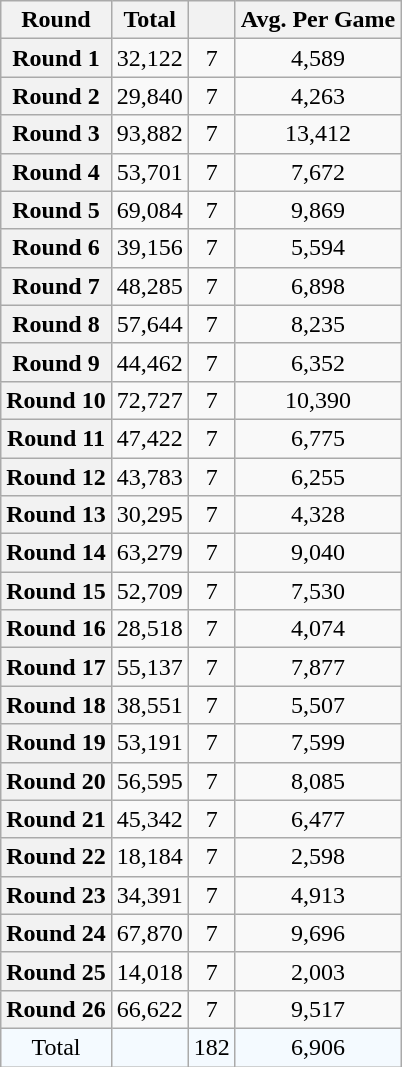<table class="wikitable plainrowheaders sortable" style="text-align:center;">
<tr>
<th>Round</th>
<th>Total</th>
<th></th>
<th>Avg. Per Game</th>
</tr>
<tr>
<th scope='row'>Round 1</th>
<td>32,122</td>
<td>7</td>
<td>4,589</td>
</tr>
<tr>
<th scope='row'>Round 2</th>
<td>29,840</td>
<td>7</td>
<td>4,263</td>
</tr>
<tr>
<th scope='row'>Round 3</th>
<td>93,882</td>
<td>7</td>
<td>13,412</td>
</tr>
<tr>
<th scope='row'>Round 4</th>
<td>53,701</td>
<td>7</td>
<td>7,672</td>
</tr>
<tr>
<th scope='row'>Round 5</th>
<td>69,084</td>
<td>7</td>
<td>9,869</td>
</tr>
<tr>
<th scope='row'>Round 6</th>
<td>39,156</td>
<td>7</td>
<td>5,594</td>
</tr>
<tr>
<th scope='row'>Round 7</th>
<td>48,285</td>
<td>7</td>
<td>6,898</td>
</tr>
<tr>
<th scope='row'>Round 8</th>
<td>57,644</td>
<td>7</td>
<td>8,235</td>
</tr>
<tr>
<th scope='row'>Round 9</th>
<td>44,462</td>
<td>7</td>
<td>6,352</td>
</tr>
<tr>
<th scope='row'>Round 10</th>
<td>72,727</td>
<td>7</td>
<td>10,390</td>
</tr>
<tr>
<th scope='row'>Round 11</th>
<td>47,422</td>
<td>7</td>
<td>6,775</td>
</tr>
<tr>
<th scope='row'>Round 12</th>
<td>43,783</td>
<td>7</td>
<td>6,255</td>
</tr>
<tr>
<th scope='row'>Round 13</th>
<td>30,295</td>
<td>7</td>
<td>4,328</td>
</tr>
<tr>
<th scope='row'>Round 14</th>
<td>63,279</td>
<td>7</td>
<td>9,040</td>
</tr>
<tr>
<th scope='row'>Round 15</th>
<td>52,709</td>
<td>7</td>
<td>7,530</td>
</tr>
<tr>
<th scope='row'>Round 16</th>
<td>28,518</td>
<td>7</td>
<td>4,074</td>
</tr>
<tr>
<th scope='row'>Round 17</th>
<td>55,137</td>
<td>7</td>
<td>7,877</td>
</tr>
<tr>
<th scope='row'>Round 18</th>
<td>38,551</td>
<td>7</td>
<td>5,507</td>
</tr>
<tr>
<th scope='row'>Round 19</th>
<td>53,191</td>
<td>7</td>
<td>7,599</td>
</tr>
<tr>
<th scope='row'>Round 20</th>
<td>56,595</td>
<td>7</td>
<td>8,085</td>
</tr>
<tr>
<th scope='row'>Round 21</th>
<td>45,342</td>
<td>7</td>
<td>6,477</td>
</tr>
<tr>
<th scope='row'>Round 22</th>
<td>18,184</td>
<td>7</td>
<td>2,598</td>
</tr>
<tr>
<th scope='row'>Round 23</th>
<td>34,391</td>
<td>7</td>
<td>4,913</td>
</tr>
<tr>
<th scope='row'>Round 24</th>
<td>67,870</td>
<td>7</td>
<td>9,696</td>
</tr>
<tr>
<th scope='row'>Round 25</th>
<td>14,018</td>
<td>7</td>
<td>2,003</td>
</tr>
<tr>
<th scope='row'>Round 26</th>
<td>66,622</td>
<td>7</td>
<td>9,517</td>
</tr>
<tr style="background:#f4faff;">
<td>Total</td>
<td></td>
<td>182</td>
<td>6,906</td>
</tr>
</table>
